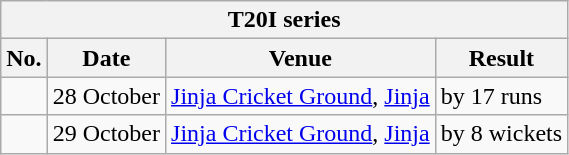<table class="wikitable">
<tr>
<th colspan="4">T20I series</th>
</tr>
<tr>
<th>No.</th>
<th>Date</th>
<th>Venue</th>
<th>Result</th>
</tr>
<tr>
<td></td>
<td>28 October</td>
<td><a href='#'>Jinja Cricket Ground</a>, <a href='#'>Jinja</a></td>
<td> by 17 runs</td>
</tr>
<tr>
<td></td>
<td>29 October</td>
<td><a href='#'>Jinja Cricket Ground</a>, <a href='#'>Jinja</a></td>
<td> by 8 wickets</td>
</tr>
</table>
